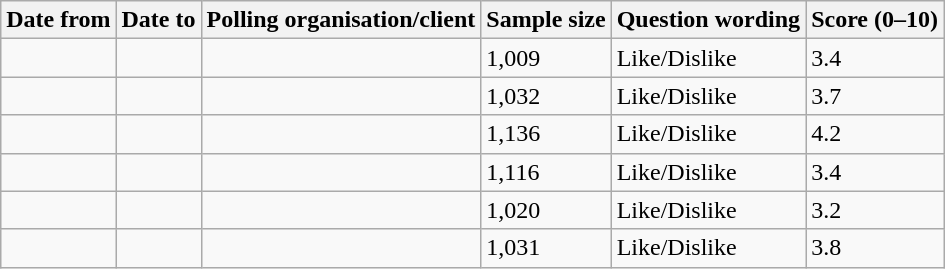<table class="wikitable sortable">
<tr>
<th>Date from</th>
<th>Date to</th>
<th>Polling organisation/client</th>
<th>Sample size</th>
<th>Question wording</th>
<th>Score (0–10)</th>
</tr>
<tr>
<td></td>
<td></td>
<td></td>
<td>1,009</td>
<td>Like/Dislike</td>
<td>3.4</td>
</tr>
<tr>
<td></td>
<td></td>
<td></td>
<td>1,032</td>
<td>Like/Dislike</td>
<td>3.7</td>
</tr>
<tr>
<td></td>
<td></td>
<td></td>
<td>1,136</td>
<td>Like/Dislike</td>
<td>4.2</td>
</tr>
<tr>
<td></td>
<td></td>
<td></td>
<td>1,116</td>
<td>Like/Dislike</td>
<td>3.4</td>
</tr>
<tr>
<td></td>
<td></td>
<td></td>
<td>1,020</td>
<td>Like/Dislike</td>
<td>3.2</td>
</tr>
<tr>
<td></td>
<td></td>
<td></td>
<td>1,031</td>
<td>Like/Dislike</td>
<td>3.8</td>
</tr>
</table>
